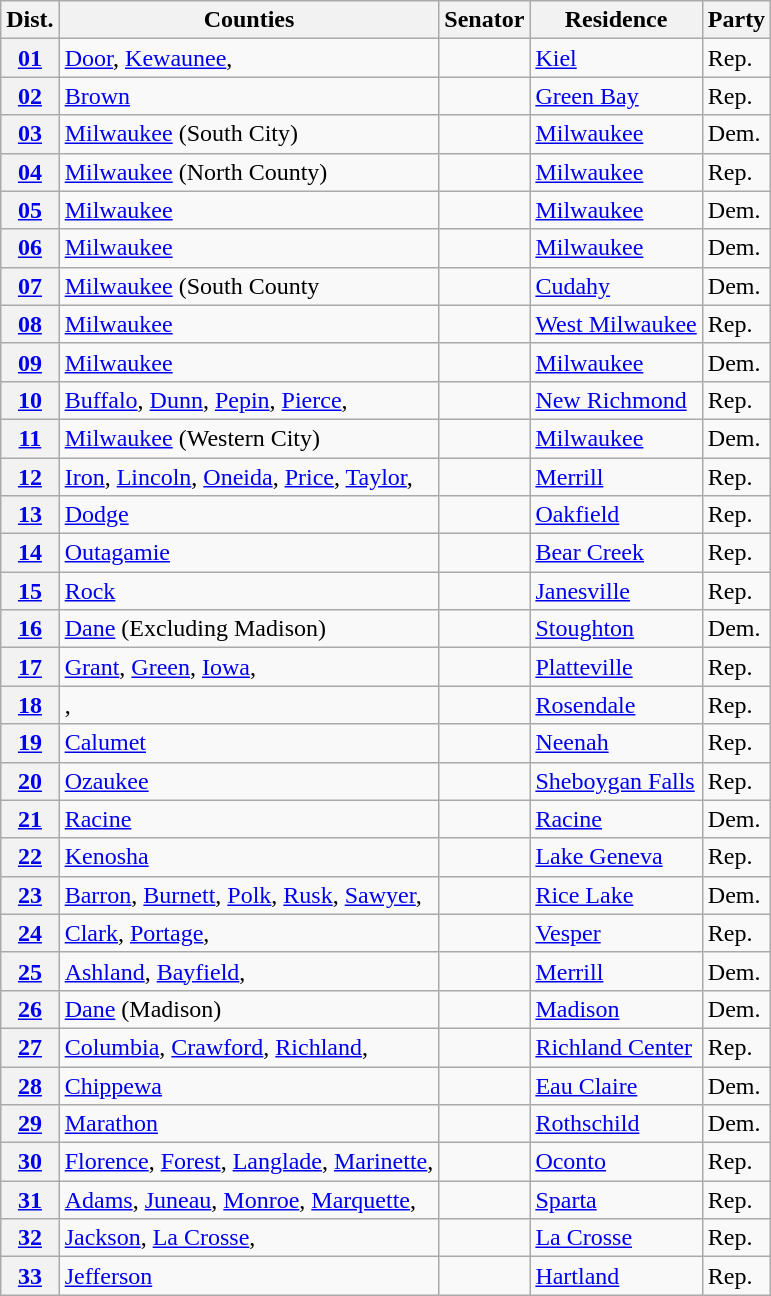<table class="wikitable sortable">
<tr>
<th>Dist.</th>
<th>Counties</th>
<th>Senator</th>
<th>Residence</th>
<th>Party</th>
</tr>
<tr>
<th><a href='#'>01</a></th>
<td><a href='#'>Door</a>, <a href='#'>Kewaunee</a>, </td>
<td></td>
<td><a href='#'>Kiel</a></td>
<td>Rep.</td>
</tr>
<tr>
<th><a href='#'>02</a></th>
<td><a href='#'>Brown</a></td>
<td></td>
<td><a href='#'>Green Bay</a></td>
<td>Rep.</td>
</tr>
<tr>
<th><a href='#'>03</a></th>
<td><a href='#'>Milwaukee</a> (South City)</td>
<td></td>
<td><a href='#'>Milwaukee</a></td>
<td>Dem.</td>
</tr>
<tr>
<th><a href='#'>04</a></th>
<td><a href='#'>Milwaukee</a> (North County)</td>
<td></td>
<td><a href='#'>Milwaukee</a></td>
<td>Rep.</td>
</tr>
<tr>
<th><a href='#'>05</a></th>
<td><a href='#'>Milwaukee</a> </td>
<td></td>
<td><a href='#'>Milwaukee</a></td>
<td>Dem.</td>
</tr>
<tr>
<th><a href='#'>06</a></th>
<td><a href='#'>Milwaukee</a> </td>
<td></td>
<td><a href='#'>Milwaukee</a></td>
<td>Dem.</td>
</tr>
<tr>
<th><a href='#'>07</a></th>
<td><a href='#'>Milwaukee</a> (South County </td>
<td></td>
<td><a href='#'>Cudahy</a></td>
<td>Dem.</td>
</tr>
<tr>
<th><a href='#'>08</a></th>
<td><a href='#'>Milwaukee</a> </td>
<td></td>
<td><a href='#'>West Milwaukee</a></td>
<td>Rep.</td>
</tr>
<tr>
<th><a href='#'>09</a></th>
<td><a href='#'>Milwaukee</a> </td>
<td></td>
<td><a href='#'>Milwaukee</a></td>
<td>Dem.</td>
</tr>
<tr>
<th><a href='#'>10</a></th>
<td><a href='#'>Buffalo</a>, <a href='#'>Dunn</a>, <a href='#'>Pepin</a>, <a href='#'>Pierce</a>, </td>
<td></td>
<td><a href='#'>New Richmond</a></td>
<td>Rep.</td>
</tr>
<tr>
<th><a href='#'>11</a></th>
<td><a href='#'>Milwaukee</a> (Western City)</td>
<td></td>
<td><a href='#'>Milwaukee</a></td>
<td>Dem.</td>
</tr>
<tr>
<th><a href='#'>12</a></th>
<td><a href='#'>Iron</a>, <a href='#'>Lincoln</a>, <a href='#'>Oneida</a>,  <a href='#'>Price</a>, <a href='#'>Taylor</a>, </td>
<td></td>
<td><a href='#'>Merrill</a></td>
<td>Rep.</td>
</tr>
<tr>
<th><a href='#'>13</a></th>
<td><a href='#'>Dodge</a> </td>
<td></td>
<td><a href='#'>Oakfield</a></td>
<td>Rep.</td>
</tr>
<tr>
<th><a href='#'>14</a></th>
<td><a href='#'>Outagamie</a> </td>
<td></td>
<td><a href='#'>Bear Creek</a></td>
<td>Rep.</td>
</tr>
<tr>
<th><a href='#'>15</a></th>
<td><a href='#'>Rock</a></td>
<td></td>
<td><a href='#'>Janesville</a></td>
<td>Rep.</td>
</tr>
<tr>
<th><a href='#'>16</a></th>
<td><a href='#'>Dane</a> (Excluding Madison)</td>
<td></td>
<td><a href='#'>Stoughton</a></td>
<td>Dem.</td>
</tr>
<tr>
<th><a href='#'>17</a></th>
<td><a href='#'>Grant</a>, <a href='#'>Green</a>, <a href='#'>Iowa</a>, </td>
<td></td>
<td><a href='#'>Platteville</a></td>
<td>Rep.</td>
</tr>
<tr>
<th><a href='#'>18</a></th>
<td>,  </td>
<td></td>
<td><a href='#'>Rosendale</a></td>
<td>Rep.</td>
</tr>
<tr>
<th><a href='#'>19</a></th>
<td><a href='#'>Calumet</a> </td>
<td></td>
<td><a href='#'>Neenah</a></td>
<td>Rep.</td>
</tr>
<tr>
<th><a href='#'>20</a></th>
<td><a href='#'>Ozaukee</a> </td>
<td></td>
<td><a href='#'>Sheboygan Falls</a></td>
<td>Rep.</td>
</tr>
<tr>
<th><a href='#'>21</a></th>
<td><a href='#'>Racine</a></td>
<td></td>
<td><a href='#'>Racine</a></td>
<td>Dem.</td>
</tr>
<tr>
<th><a href='#'>22</a></th>
<td><a href='#'>Kenosha</a> </td>
<td></td>
<td><a href='#'>Lake Geneva</a></td>
<td>Rep.</td>
</tr>
<tr>
<th><a href='#'>23</a></th>
<td><a href='#'>Barron</a>, <a href='#'>Burnett</a>, <a href='#'>Polk</a>, <a href='#'>Rusk</a>, <a href='#'>Sawyer</a>, </td>
<td></td>
<td><a href='#'>Rice Lake</a></td>
<td>Dem.</td>
</tr>
<tr>
<th><a href='#'>24</a></th>
<td><a href='#'>Clark</a>, <a href='#'>Portage</a>, </td>
<td></td>
<td><a href='#'>Vesper</a></td>
<td>Rep.</td>
</tr>
<tr>
<th><a href='#'>25</a></th>
<td><a href='#'>Ashland</a>, <a href='#'>Bayfield</a>, </td>
<td></td>
<td><a href='#'>Merrill</a></td>
<td>Dem.</td>
</tr>
<tr>
<th><a href='#'>26</a></th>
<td><a href='#'>Dane</a> (Madison)</td>
<td></td>
<td><a href='#'>Madison</a></td>
<td>Dem.</td>
</tr>
<tr>
<th><a href='#'>27</a></th>
<td><a href='#'>Columbia</a>, <a href='#'>Crawford</a>, <a href='#'>Richland</a>, </td>
<td></td>
<td><a href='#'>Richland Center</a></td>
<td>Rep.</td>
</tr>
<tr>
<th><a href='#'>28</a></th>
<td><a href='#'>Chippewa</a> </td>
<td></td>
<td><a href='#'>Eau Claire</a></td>
<td>Dem.</td>
</tr>
<tr>
<th><a href='#'>29</a></th>
<td><a href='#'>Marathon</a> </td>
<td></td>
<td><a href='#'>Rothschild</a></td>
<td>Dem.</td>
</tr>
<tr>
<th><a href='#'>30</a></th>
<td><a href='#'>Florence</a>, <a href='#'>Forest</a>, <a href='#'>Langlade</a>, <a href='#'>Marinette</a>, </td>
<td></td>
<td><a href='#'>Oconto</a></td>
<td>Rep.</td>
</tr>
<tr>
<th><a href='#'>31</a></th>
<td><a href='#'>Adams</a>, <a href='#'>Juneau</a>, <a href='#'>Monroe</a>,  <a href='#'>Marquette</a>, </td>
<td></td>
<td><a href='#'>Sparta</a></td>
<td>Rep.</td>
</tr>
<tr>
<th><a href='#'>32</a></th>
<td><a href='#'>Jackson</a>, <a href='#'>La Crosse</a>, </td>
<td></td>
<td><a href='#'>La Crosse</a></td>
<td>Rep.</td>
</tr>
<tr>
<th><a href='#'>33</a></th>
<td><a href='#'>Jefferson</a> </td>
<td></td>
<td><a href='#'>Hartland</a></td>
<td>Rep.</td>
</tr>
</table>
